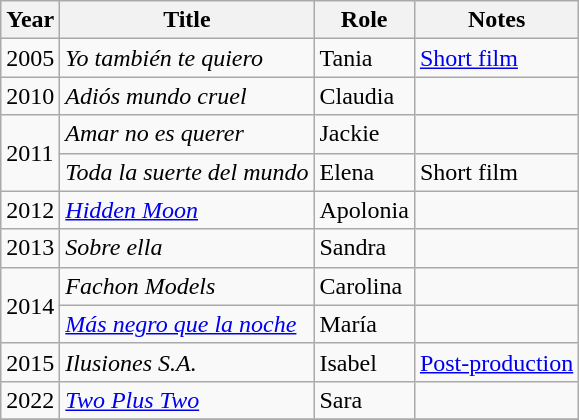<table class="wikitable sortable">
<tr>
<th>Year</th>
<th>Title</th>
<th>Role</th>
<th>Notes</th>
</tr>
<tr>
<td>2005</td>
<td><em>Yo también te quiero</em></td>
<td>Tania</td>
<td><a href='#'>Short film</a></td>
</tr>
<tr>
<td>2010</td>
<td><em>Adiós mundo cruel</em></td>
<td>Claudia</td>
<td></td>
</tr>
<tr>
<td rowspan="2">2011</td>
<td><em>Amar no es querer</em></td>
<td>Jackie</td>
<td></td>
</tr>
<tr>
<td><em>Toda la suerte del mundo</em></td>
<td>Elena</td>
<td>Short film</td>
</tr>
<tr>
<td>2012</td>
<td><em><a href='#'>Hidden Moon</a></em></td>
<td>Apolonia</td>
<td></td>
</tr>
<tr>
<td>2013</td>
<td><em>Sobre ella</em></td>
<td>Sandra</td>
<td></td>
</tr>
<tr>
<td rowspan="2">2014</td>
<td><em>Fachon Models</em></td>
<td>Carolina</td>
<td></td>
</tr>
<tr>
<td><em><a href='#'>Más negro que la noche</a></em></td>
<td>María</td>
<td></td>
</tr>
<tr>
<td>2015</td>
<td><em>Ilusiones S.A.</em></td>
<td>Isabel</td>
<td><a href='#'>Post-production</a></td>
</tr>
<tr>
<td>2022</td>
<td><em><a href='#'>Two Plus Two</a></em></td>
<td>Sara</td>
<td></td>
</tr>
<tr>
</tr>
</table>
